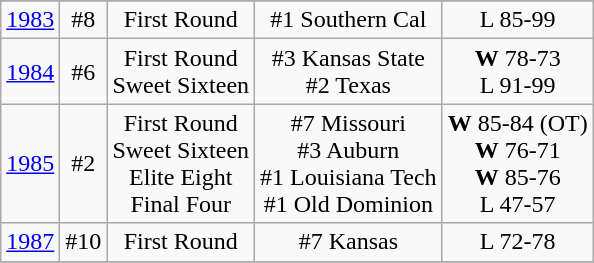<table class="wikitable" style="text-align:center">
<tr>
</tr>
<tr>
<td rowspan=1><a href='#'>1983</a></td>
<td>#8</td>
<td>First Round</td>
<td>#1 Southern Cal</td>
<td>L 85-99</td>
</tr>
<tr style="text-align:center;">
<td rowspan=1><a href='#'>1984</a></td>
<td>#6</td>
<td>First Round<br>Sweet Sixteen</td>
<td>#3 Kansas State<br>#2 Texas</td>
<td><strong>W</strong> 78-73<br>L 91-99</td>
</tr>
<tr style="text-align:center;">
<td rowspan=1><a href='#'>1985</a></td>
<td>#2</td>
<td>First Round<br>Sweet Sixteen<br>Elite Eight<br>Final Four</td>
<td>#7 Missouri<br>#3 Auburn<br>#1 Louisiana Tech<br>#1 Old Dominion</td>
<td><strong>W</strong> 85-84 (OT)<br><strong>W</strong> 76-71<br><strong>W</strong> 85-76<br>L 47-57</td>
</tr>
<tr style="text-align:center;">
<td rowspan=1><a href='#'>1987</a></td>
<td>#10</td>
<td>First Round</td>
<td>#7 Kansas</td>
<td>L 72-78</td>
</tr>
<tr style="text-align:center;">
</tr>
</table>
